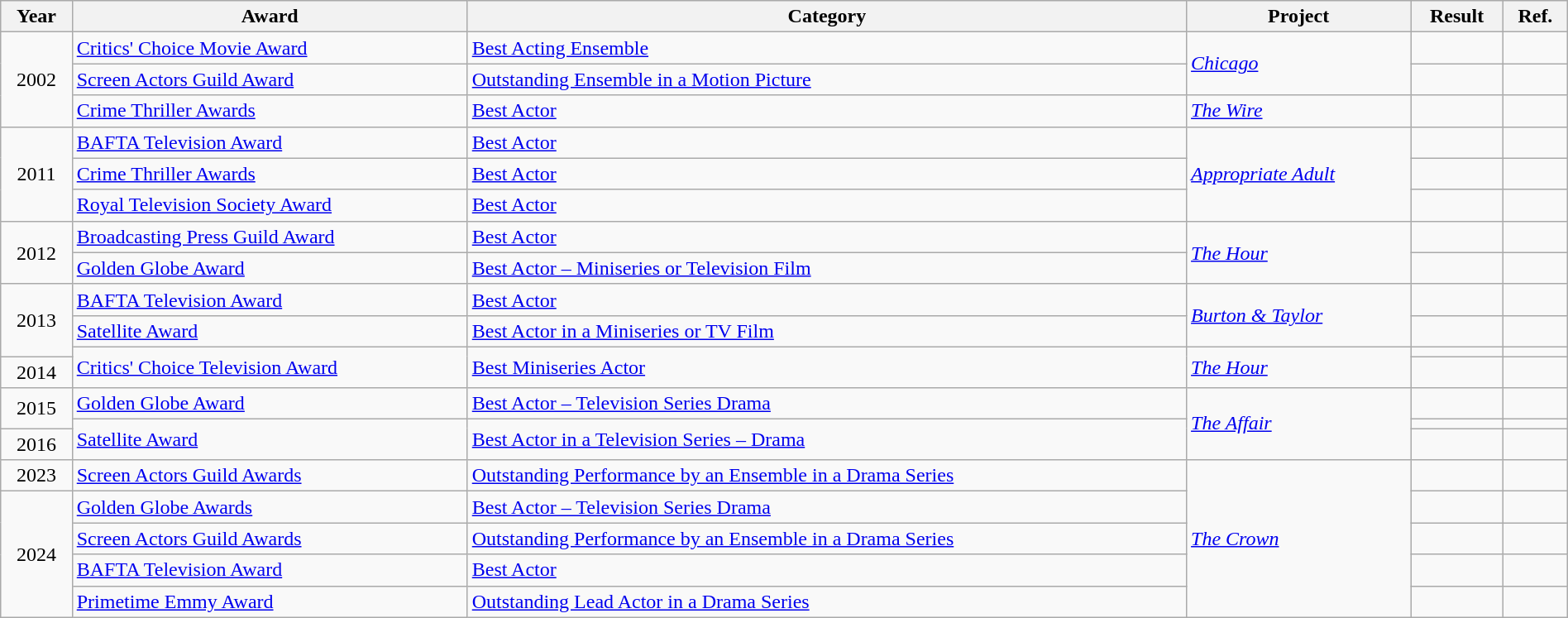<table class="wikitable" width="100%">
<tr>
<th>Year</th>
<th>Award</th>
<th>Category</th>
<th>Project</th>
<th>Result</th>
<th>Ref.</th>
</tr>
<tr>
<td rowspan="3" align="center">2002</td>
<td><a href='#'>Critics' Choice Movie Award</a></td>
<td><a href='#'>Best Acting Ensemble</a></td>
<td rowspan="2"><em><a href='#'>Chicago</a></em></td>
<td></td>
<td></td>
</tr>
<tr>
<td><a href='#'>Screen Actors Guild Award</a></td>
<td><a href='#'>Outstanding Ensemble in a Motion Picture</a></td>
<td></td>
<td></td>
</tr>
<tr>
<td><a href='#'>Crime Thriller Awards</a></td>
<td><a href='#'>Best Actor</a></td>
<td><em><a href='#'>The Wire</a></em></td>
<td></td>
<td></td>
</tr>
<tr>
<td rowspan="3" align="center">2011</td>
<td><a href='#'>BAFTA Television Award</a></td>
<td><a href='#'>Best Actor</a></td>
<td rowspan="3"><em><a href='#'>Appropriate Adult</a></em></td>
<td></td>
<td></td>
</tr>
<tr>
<td><a href='#'>Crime Thriller Awards</a></td>
<td><a href='#'>Best Actor</a></td>
<td></td>
<td></td>
</tr>
<tr>
<td><a href='#'>Royal Television Society Award</a></td>
<td><a href='#'>Best Actor</a></td>
<td></td>
<td></td>
</tr>
<tr>
<td rowspan="2" align="center">2012</td>
<td><a href='#'>Broadcasting Press Guild Award</a></td>
<td><a href='#'>Best Actor</a></td>
<td rowspan="2"><em><a href='#'>The Hour</a></em></td>
<td></td>
<td></td>
</tr>
<tr>
<td><a href='#'>Golden Globe Award</a></td>
<td><a href='#'>Best Actor – Miniseries or Television Film</a></td>
<td></td>
<td></td>
</tr>
<tr>
<td rowspan="3" align="center">2013</td>
<td><a href='#'>BAFTA Television Award</a></td>
<td><a href='#'>Best Actor</a></td>
<td rowspan="2"><em><a href='#'>Burton & Taylor</a></em></td>
<td></td>
<td></td>
</tr>
<tr>
<td><a href='#'>Satellite Award</a></td>
<td><a href='#'>Best Actor in a Miniseries or TV Film</a></td>
<td></td>
<td></td>
</tr>
<tr>
<td rowspan="2"><a href='#'>Critics' Choice Television Award</a></td>
<td rowspan="2"><a href='#'>Best Miniseries Actor</a></td>
<td rowspan="2"><em><a href='#'>The Hour</a></em></td>
<td></td>
<td></td>
</tr>
<tr>
<td align="center">2014</td>
<td></td>
<td></td>
</tr>
<tr>
<td rowspan="2" align="center">2015</td>
<td><a href='#'>Golden Globe Award</a></td>
<td><a href='#'>Best Actor – Television Series Drama</a></td>
<td rowspan="3"><em><a href='#'>The Affair</a></em></td>
<td></td>
<td></td>
</tr>
<tr>
<td rowspan="2"><a href='#'>Satellite Award</a></td>
<td rowspan="2"><a href='#'>Best Actor in a Television Series – Drama</a></td>
<td></td>
<td></td>
</tr>
<tr>
<td align="center">2016</td>
<td></td>
<td></td>
</tr>
<tr>
<td align="center">2023</td>
<td><a href='#'>Screen Actors Guild Awards</a></td>
<td><a href='#'>Outstanding Performance by an Ensemble in a Drama Series</a></td>
<td rowspan="5"><em><a href='#'>The Crown</a></em></td>
<td></td>
<td></td>
</tr>
<tr>
<td rowspan="4" align="center">2024</td>
<td><a href='#'>Golden Globe Awards</a></td>
<td><a href='#'>Best Actor – Television Series Drama</a></td>
<td></td>
<td align="center"></td>
</tr>
<tr>
<td><a href='#'>Screen Actors Guild Awards</a></td>
<td><a href='#'>Outstanding Performance by an Ensemble in a Drama Series</a></td>
<td></td>
<td align="center"></td>
</tr>
<tr>
<td><a href='#'>BAFTA Television Award</a></td>
<td><a href='#'>Best Actor</a></td>
<td></td>
<td align="center"></td>
</tr>
<tr>
<td><a href='#'>Primetime Emmy Award</a></td>
<td><a href='#'>Outstanding Lead Actor in a Drama Series</a></td>
<td></td>
<td style="text-align:center;"></td>
</tr>
</table>
